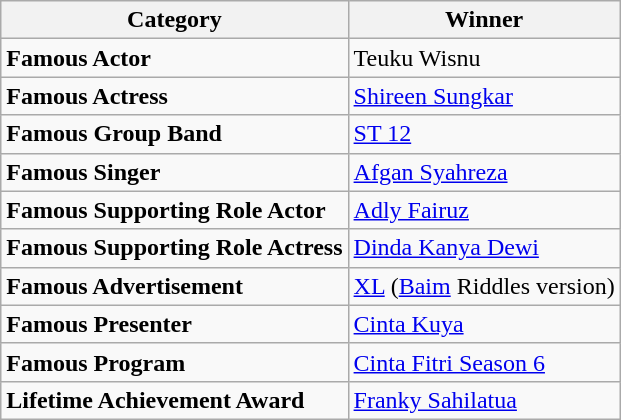<table class="wikitable">
<tr>
<th>Category</th>
<th>Winner</th>
</tr>
<tr>
<td><strong>Famous Actor</strong></td>
<td>Teuku Wisnu</td>
</tr>
<tr>
<td><strong>Famous Actress</strong></td>
<td><a href='#'>Shireen Sungkar</a></td>
</tr>
<tr>
<td><strong>Famous Group Band</strong></td>
<td><a href='#'>ST 12</a></td>
</tr>
<tr>
<td><strong>Famous Singer</strong></td>
<td><a href='#'>Afgan Syahreza</a></td>
</tr>
<tr>
<td><strong>Famous Supporting Role Actor</strong></td>
<td><a href='#'>Adly Fairuz</a></td>
</tr>
<tr>
<td><strong>Famous Supporting Role Actress</strong></td>
<td><a href='#'>Dinda Kanya Dewi</a></td>
</tr>
<tr>
<td><strong>Famous Advertisement</strong></td>
<td><a href='#'>XL</a> (<a href='#'>Baim</a> Riddles version)</td>
</tr>
<tr>
<td><strong>Famous Presenter</strong></td>
<td><a href='#'>Cinta Kuya</a></td>
</tr>
<tr>
<td><strong>Famous Program</strong></td>
<td><a href='#'>Cinta Fitri Season 6</a></td>
</tr>
<tr>
<td><strong>Lifetime Achievement Award</strong></td>
<td><a href='#'>Franky Sahilatua</a></td>
</tr>
</table>
